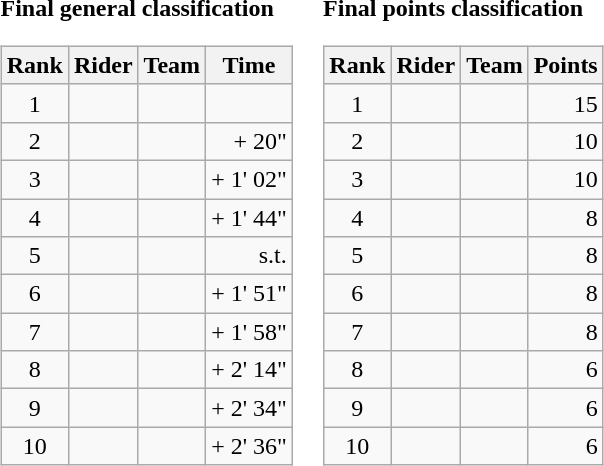<table>
<tr>
<td><strong>Final general classification</strong><br><table class="wikitable">
<tr>
<th scope="col">Rank</th>
<th scope="col">Rider</th>
<th scope="col">Team</th>
<th scope="col">Time</th>
</tr>
<tr>
<td style="text-align:center;">1</td>
<td> </td>
<td></td>
<td style="text-align:right;"></td>
</tr>
<tr>
<td style="text-align:center;">2</td>
<td></td>
<td></td>
<td style="text-align:right;">+ 20"</td>
</tr>
<tr>
<td style="text-align:center;">3</td>
<td></td>
<td></td>
<td style="text-align:right;">+ 1' 02"</td>
</tr>
<tr>
<td style="text-align:center;">4</td>
<td></td>
<td></td>
<td style="text-align:right;">+ 1' 44"</td>
</tr>
<tr>
<td style="text-align:center;">5</td>
<td></td>
<td></td>
<td style="text-align:right;">s.t.</td>
</tr>
<tr>
<td style="text-align:center;">6</td>
<td></td>
<td></td>
<td style="text-align:right;">+ 1' 51"</td>
</tr>
<tr>
<td style="text-align:center;">7</td>
<td></td>
<td></td>
<td style="text-align:right;">+ 1' 58"</td>
</tr>
<tr>
<td style="text-align:center;">8</td>
<td></td>
<td></td>
<td style="text-align:right;">+ 2' 14"</td>
</tr>
<tr>
<td style="text-align:center;">9</td>
<td></td>
<td></td>
<td style="text-align:right;">+ 2' 34"</td>
</tr>
<tr>
<td style="text-align:center;">10</td>
<td></td>
<td></td>
<td style="text-align:right;">+ 2' 36"</td>
</tr>
</table>
</td>
<td><strong>Final points classification</strong><br><table class="wikitable">
<tr>
<th scope="col">Rank</th>
<th scope="col">Rider</th>
<th scope="col">Team</th>
<th scope="col">Points</th>
</tr>
<tr>
<td style="text-align:center;">1</td>
<td> </td>
<td></td>
<td style="text-align:right;">15</td>
</tr>
<tr>
<td style="text-align:center;">2</td>
<td></td>
<td></td>
<td style="text-align:right;">10</td>
</tr>
<tr>
<td style="text-align:center;">3</td>
<td></td>
<td></td>
<td style="text-align:right;">10</td>
</tr>
<tr>
<td style="text-align:center;">4</td>
<td></td>
<td></td>
<td style="text-align:right;">8</td>
</tr>
<tr>
<td style="text-align:center;">5</td>
<td></td>
<td></td>
<td style="text-align:right;">8</td>
</tr>
<tr>
<td style="text-align:center;">6</td>
<td></td>
<td></td>
<td style="text-align:right;">8</td>
</tr>
<tr>
<td style="text-align:center;">7</td>
<td></td>
<td></td>
<td style="text-align:right;">8</td>
</tr>
<tr>
<td style="text-align:center;">8</td>
<td></td>
<td></td>
<td style="text-align:right;">6</td>
</tr>
<tr>
<td style="text-align:center;">9</td>
<td></td>
<td></td>
<td style="text-align:right;">6</td>
</tr>
<tr>
<td style="text-align:center;">10</td>
<td></td>
<td></td>
<td style="text-align:right;">6</td>
</tr>
</table>
</td>
</tr>
</table>
